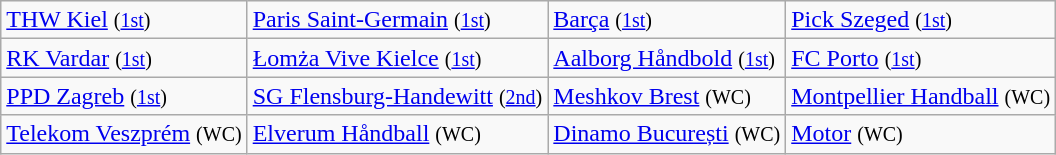<table class="wikitable">
<tr>
<td> <a href='#'>THW Kiel</a> <small>(<a href='#'>1st</a>)</small></td>
<td> <a href='#'>Paris Saint-Germain</a> <small>(<a href='#'>1st</a>)</small></td>
<td> <a href='#'>Barça</a> <small>(<a href='#'>1st</a>)</small></td>
<td> <a href='#'>Pick Szeged</a> <small>(<a href='#'>1st</a>)</small></td>
</tr>
<tr>
<td> <a href='#'>RK Vardar</a> <small>(<a href='#'>1st</a>)</small></td>
<td> <a href='#'>Łomża Vive Kielce</a> <small>(<a href='#'>1st</a>)</small></td>
<td> <a href='#'>Aalborg Håndbold</a> <small>(<a href='#'>1st</a>)</small></td>
<td> <a href='#'>FC Porto</a> <small>(<a href='#'>1st</a>)</small></td>
</tr>
<tr>
<td> <a href='#'>PPD Zagreb</a> <small>(<a href='#'>1st</a>)</small></td>
<td> <a href='#'>SG Flensburg-Handewitt</a> <small>(<a href='#'>2nd</a>)</small></td>
<td> <a href='#'>Meshkov Brest</a> <small>(WC)</small></td>
<td> <a href='#'>Montpellier Handball</a> <small>(WC)</small></td>
</tr>
<tr>
<td> <a href='#'>Telekom Veszprém</a> <small>(WC)</small></td>
<td> <a href='#'>Elverum Håndball</a> <small>(WC)</small></td>
<td> <a href='#'>Dinamo București</a> <small>(WC)</small></td>
<td> <a href='#'>Motor</a> <small>(WC)</small></td>
</tr>
</table>
